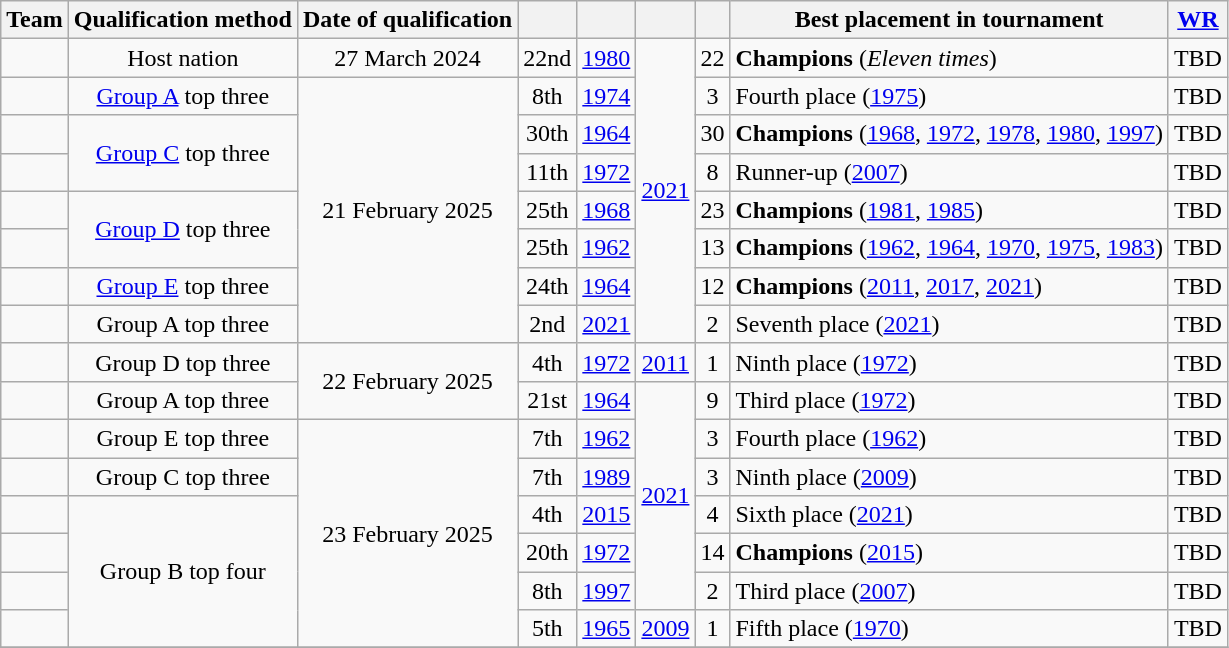<table class="wikitable sortable">
<tr>
<th>Team</th>
<th>Qualification method</th>
<th>Date of qualification</th>
<th></th>
<th></th>
<th></th>
<th></th>
<th>Best placement in tournament</th>
<th><a href='#'>WR</a></th>
</tr>
<tr>
<td></td>
<td align="center">Host nation</td>
<td align="center">27 March 2024</td>
<td align="center">22nd</td>
<td align="center"><a href='#'>1980</a></td>
<td rowspan=8 align="center"><a href='#'>2021</a></td>
<td align="center">22</td>
<td><strong>Champions</strong> (<em>Eleven times</em>)</td>
<td align="center">TBD</td>
</tr>
<tr>
<td></td>
<td align="center"><a href='#'>Group A</a> top three</td>
<td rowspan=7 align="center">21 February 2025</td>
<td align="center">8th</td>
<td align="center"><a href='#'>1974</a></td>
<td align="center">3</td>
<td>Fourth place (<a href='#'>1975</a>)</td>
<td align="center">TBD</td>
</tr>
<tr>
<td></td>
<td rowspan=2 align="center"><a href='#'>Group C</a> top three</td>
<td align="center">30th</td>
<td align="center"><a href='#'>1964</a></td>
<td align="center">30</td>
<td><strong>Champions</strong> (<a href='#'>1968</a>, <a href='#'>1972</a>, <a href='#'>1978</a>, <a href='#'>1980</a>, <a href='#'>1997</a>)</td>
<td align="center">TBD</td>
</tr>
<tr>
<td></td>
<td align="center">11th</td>
<td align="center"><a href='#'>1972</a></td>
<td align="center">8</td>
<td>Runner-up (<a href='#'>2007</a>)</td>
<td align="center">TBD</td>
</tr>
<tr>
<td></td>
<td rowspan=2 align="center"><a href='#'>Group D</a> top three</td>
<td align="center">25th</td>
<td align="center"><a href='#'>1968</a></td>
<td align="center">23</td>
<td><strong>Champions</strong> (<a href='#'>1981</a>, <a href='#'>1985</a>)</td>
<td align="center">TBD</td>
</tr>
<tr>
<td></td>
<td align="center">25th</td>
<td align="center"><a href='#'>1962</a></td>
<td align="center">13</td>
<td><strong>Champions</strong> (<a href='#'>1962</a>, <a href='#'>1964</a>, <a href='#'>1970</a>, <a href='#'>1975</a>, <a href='#'>1983</a>)</td>
<td align="center">TBD</td>
</tr>
<tr>
<td></td>
<td align="center"><a href='#'>Group E</a> top three</td>
<td align="center">24th</td>
<td align="center"><a href='#'>1964</a></td>
<td align="center">12</td>
<td><strong>Champions</strong> (<a href='#'>2011</a>, <a href='#'>2017</a>, <a href='#'>2021</a>)</td>
<td align="center">TBD</td>
</tr>
<tr>
<td></td>
<td align="center">Group A top three</td>
<td align="center">2nd</td>
<td align="center"><a href='#'>2021</a></td>
<td align="center">2</td>
<td>Seventh place (<a href='#'>2021</a>)</td>
<td align="center">TBD</td>
</tr>
<tr>
<td></td>
<td align="center">Group D top three</td>
<td rowspan=2 align="center">22 February 2025</td>
<td align="center">4th</td>
<td align="center"><a href='#'>1972</a></td>
<td align="center"><a href='#'>2011</a></td>
<td align="center">1</td>
<td>Ninth place (<a href='#'>1972</a>)</td>
<td align="center">TBD</td>
</tr>
<tr>
<td></td>
<td align="center">Group A top three</td>
<td align="center">21st</td>
<td align="center"><a href='#'>1964</a></td>
<td rowspan=6 align="center"><a href='#'>2021</a></td>
<td align="center">9</td>
<td>Third place (<a href='#'>1972</a>)</td>
<td align="center">TBD</td>
</tr>
<tr>
<td></td>
<td align="center">Group E top three</td>
<td rowspan=6 align="center">23 February 2025</td>
<td align="center">7th</td>
<td align="center"><a href='#'>1962</a></td>
<td align="center">3</td>
<td>Fourth place (<a href='#'>1962</a>)</td>
<td align="center">TBD</td>
</tr>
<tr>
<td></td>
<td align="center">Group C top three</td>
<td align="center">7th</td>
<td align="center"><a href='#'>1989</a></td>
<td align="center">3</td>
<td>Ninth place (<a href='#'>2009</a>)</td>
<td align="center">TBD</td>
</tr>
<tr>
<td></td>
<td rowspan=4 align="center">Group B top four</td>
<td align="center">4th</td>
<td align="center"><a href='#'>2015</a></td>
<td align="center">4</td>
<td>Sixth place (<a href='#'>2021</a>)</td>
<td align="center">TBD</td>
</tr>
<tr>
<td></td>
<td align="center">20th</td>
<td align="center"><a href='#'>1972</a></td>
<td align="center">14</td>
<td><strong>Champions</strong> (<a href='#'>2015</a>)</td>
<td align="center">TBD</td>
</tr>
<tr>
<td></td>
<td align="center">8th</td>
<td align="center"><a href='#'>1997</a></td>
<td align="center">2</td>
<td>Third place (<a href='#'>2007</a>)</td>
<td align="center">TBD</td>
</tr>
<tr>
<td></td>
<td align="center">5th</td>
<td align="center"><a href='#'>1965</a></td>
<td align="center"><a href='#'>2009</a></td>
<td align="center">1</td>
<td>Fifth place (<a href='#'>1970</a>)</td>
<td align="center">TBD</td>
</tr>
<tr>
</tr>
</table>
